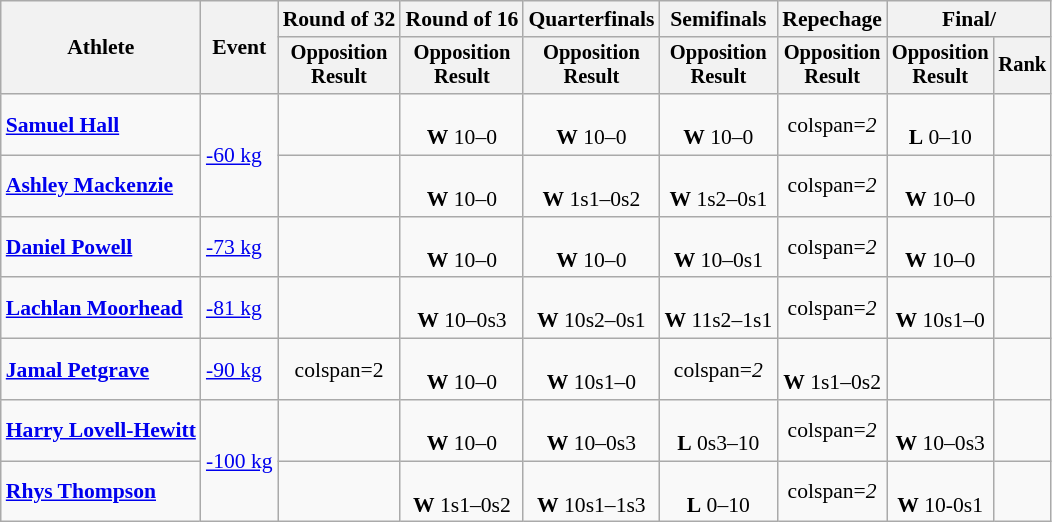<table class="wikitable" style="font-size:90%;">
<tr>
<th rowspan=2>Athlete</th>
<th rowspan=2>Event</th>
<th>Round of 32</th>
<th>Round of 16</th>
<th>Quarterfinals</th>
<th>Semifinals</th>
<th>Repechage</th>
<th colspan=2>Final/</th>
</tr>
<tr style="font-size:95%">
<th>Opposition<br>Result</th>
<th>Opposition<br>Result</th>
<th>Opposition<br>Result</th>
<th>Opposition<br>Result</th>
<th>Opposition<br>Result</th>
<th>Opposition<br>Result</th>
<th>Rank</th>
</tr>
<tr align=center>
<td align=left><strong><a href='#'>Samuel Hall</a></strong></td>
<td align=left rowspan=2><a href='#'>-60 kg</a></td>
<td></td>
<td><br><strong>W</strong> 10–0</td>
<td><br><strong>W</strong> 10–0</td>
<td><br><strong>W</strong> 10–0</td>
<td>colspan=<em>2</em> </td>
<td><br><strong>L</strong> 0–10</td>
<td></td>
</tr>
<tr align=center>
<td align=left><strong><a href='#'>Ashley Mackenzie</a></strong></td>
<td></td>
<td><br><strong>W</strong> 10–0</td>
<td><br><strong>W</strong> 1s1–0s2</td>
<td><br><strong>W</strong> 1s2–0s1</td>
<td>colspan=<em>2</em> </td>
<td><br><strong>W</strong> 10–0</td>
<td></td>
</tr>
<tr align=center>
<td align=left><strong><a href='#'>Daniel Powell</a></strong></td>
<td align=left><a href='#'>-73 kg</a></td>
<td></td>
<td><br><strong>W</strong> 10–0</td>
<td><br><strong>W</strong> 10–0</td>
<td><br><strong>W</strong> 10–0s1</td>
<td>colspan=<em>2</em> </td>
<td><br><strong>W</strong> 10–0</td>
<td></td>
</tr>
<tr align=center>
<td align=left><strong><a href='#'>Lachlan Moorhead</a></strong></td>
<td align=left><a href='#'>-81 kg</a></td>
<td></td>
<td><br><strong>W</strong> 10–0s3</td>
<td><br><strong>W</strong> 10s2–0s1</td>
<td><br><strong>W</strong> 11s2–1s1</td>
<td>colspan=<em>2</em> </td>
<td><br><strong>W</strong> 10s1–0</td>
<td></td>
</tr>
<tr align=center>
<td align=left><strong><a href='#'>Jamal Petgrave</a></strong></td>
<td align=left><a href='#'>-90 kg</a></td>
<td>colspan=2 </td>
<td><br><strong>W</strong> 10–0</td>
<td><br><strong>W</strong> 10s1–0</td>
<td>colspan=<em>2</em> </td>
<td><br><strong>W</strong> 1s1–0s2</td>
<td></td>
</tr>
<tr align=center>
<td align=left><strong><a href='#'>Harry Lovell-Hewitt</a></strong></td>
<td align=left rowspan=2><a href='#'>-100 kg</a></td>
<td></td>
<td><br><strong>W</strong> 10–0</td>
<td><br><strong>W</strong> 10–0s3</td>
<td><br><strong>L</strong> 0s3–10</td>
<td>colspan=<em>2</em> </td>
<td><br><strong>W</strong> 10–0s3</td>
<td></td>
</tr>
<tr align=center>
<td align=left><strong><a href='#'>Rhys Thompson</a></strong></td>
<td></td>
<td><br><strong>W</strong> 1s1–0s2</td>
<td><br> <strong>W</strong> 10s1–1s3</td>
<td><br> <strong>L</strong> 0–10</td>
<td>colspan=<em>2</em> </td>
<td><br><strong>W</strong> 10-0s1</td>
<td></td>
</tr>
</table>
